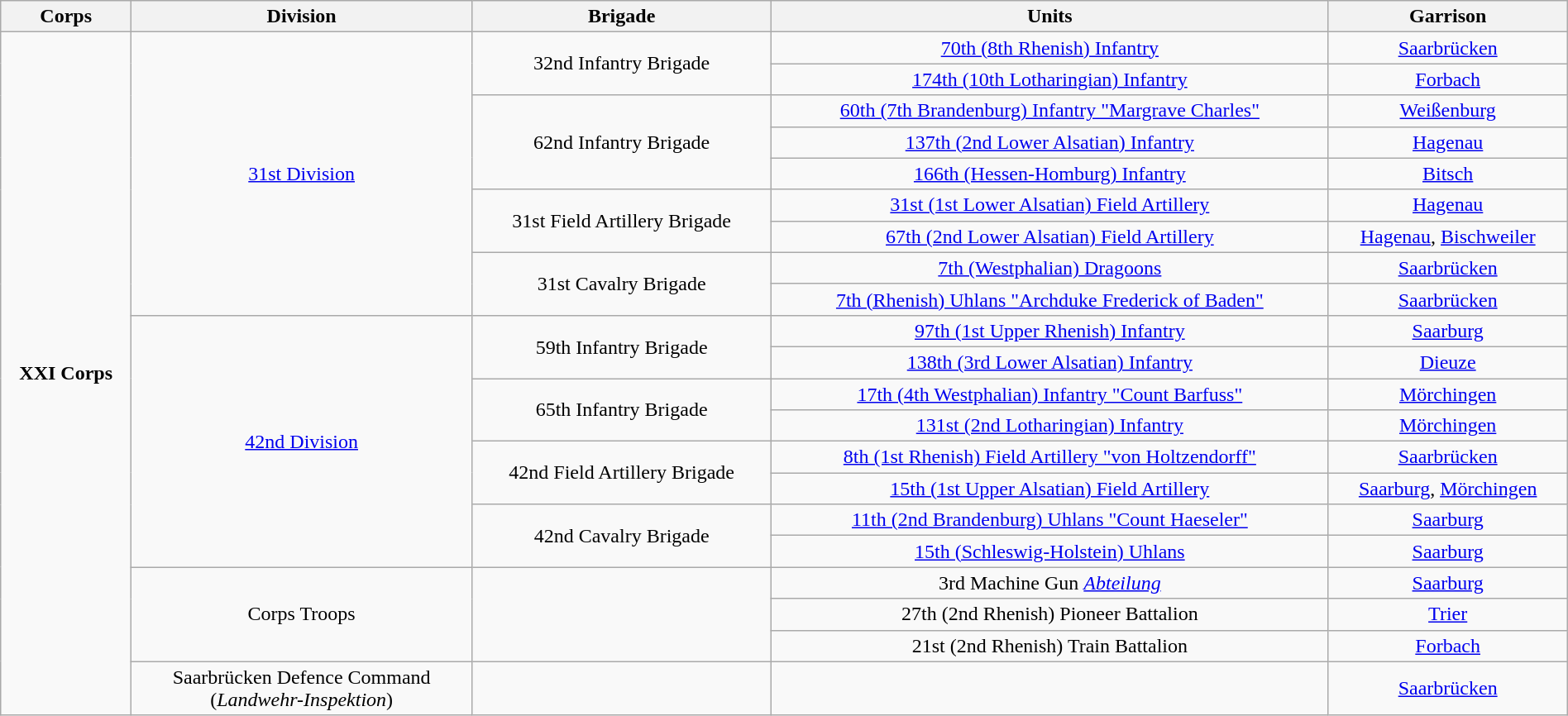<table class="wikitable collapsible collapsed" style="text-align:center; width:100%;">
<tr>
<th>Corps</th>
<th>Division</th>
<th>Brigade</th>
<th>Units</th>
<th>Garrison</th>
</tr>
<tr>
<td ROWSPAN=21><strong>XXI Corps</strong></td>
<td ROWSPAN=9><a href='#'>31st Division</a></td>
<td ROWSPAN=2>32nd Infantry Brigade</td>
<td><a href='#'>70th (8th Rhenish) Infantry</a></td>
<td><a href='#'>Saarbrücken</a></td>
</tr>
<tr>
<td><a href='#'>174th (10th Lotharingian) Infantry</a></td>
<td><a href='#'>Forbach</a></td>
</tr>
<tr>
<td ROWSPAN=3>62nd Infantry Brigade</td>
<td><a href='#'>60th (7th Brandenburg) Infantry "Margrave Charles"</a></td>
<td><a href='#'>Weißenburg</a></td>
</tr>
<tr>
<td><a href='#'>137th (2nd Lower Alsatian) Infantry</a></td>
<td><a href='#'>Hagenau</a></td>
</tr>
<tr>
<td><a href='#'>166th (Hessen-Homburg) Infantry</a></td>
<td><a href='#'>Bitsch</a></td>
</tr>
<tr>
<td ROWSPAN=2>31st Field Artillery Brigade</td>
<td><a href='#'>31st (1st Lower Alsatian) Field Artillery</a></td>
<td><a href='#'>Hagenau</a></td>
</tr>
<tr>
<td><a href='#'>67th (2nd Lower Alsatian) Field Artillery</a></td>
<td><a href='#'>Hagenau</a>, <a href='#'>Bischweiler</a></td>
</tr>
<tr>
<td ROWSPAN=2>31st Cavalry Brigade</td>
<td><a href='#'>7th (Westphalian) Dragoons</a></td>
<td><a href='#'>Saarbrücken</a></td>
</tr>
<tr>
<td><a href='#'>7th (Rhenish) Uhlans "Archduke Frederick of Baden"</a></td>
<td><a href='#'>Saarbrücken</a></td>
</tr>
<tr>
<td ROWSPAN=8><a href='#'>42nd Division</a></td>
<td ROWSPAN=2>59th Infantry Brigade</td>
<td><a href='#'>97th (1st Upper Rhenish) Infantry</a></td>
<td><a href='#'>Saarburg</a></td>
</tr>
<tr>
<td><a href='#'>138th (3rd Lower Alsatian) Infantry</a></td>
<td><a href='#'>Dieuze</a></td>
</tr>
<tr>
<td ROWSPAN=2>65th Infantry Brigade</td>
<td><a href='#'>17th (4th Westphalian) Infantry "Count Barfuss"</a></td>
<td><a href='#'>Mörchingen</a></td>
</tr>
<tr>
<td><a href='#'>131st (2nd Lotharingian) Infantry</a></td>
<td><a href='#'>Mörchingen</a></td>
</tr>
<tr>
<td ROWSPAN=2>42nd Field Artillery Brigade</td>
<td><a href='#'>8th (1st Rhenish) Field Artillery "von Holtzendorff"</a></td>
<td><a href='#'>Saarbrücken</a></td>
</tr>
<tr>
<td><a href='#'>15th (1st Upper Alsatian) Field Artillery</a></td>
<td><a href='#'>Saarburg</a>, <a href='#'>Mörchingen</a></td>
</tr>
<tr>
<td ROWSPAN=2>42nd Cavalry Brigade</td>
<td><a href='#'>11th (2nd Brandenburg) Uhlans "Count Haeseler"</a></td>
<td><a href='#'>Saarburg</a></td>
</tr>
<tr>
<td><a href='#'>15th (Schleswig-Holstein) Uhlans</a></td>
<td><a href='#'>Saarburg</a></td>
</tr>
<tr>
<td ROWSPAN=3>Corps Troops</td>
<td ROWSPAN=3></td>
<td>3rd Machine Gun <em><a href='#'>Abteilung</a></em></td>
<td><a href='#'>Saarburg</a></td>
</tr>
<tr>
<td>27th (2nd Rhenish) Pioneer Battalion</td>
<td><a href='#'>Trier</a></td>
</tr>
<tr>
<td>21st (2nd Rhenish) Train Battalion</td>
<td><a href='#'>Forbach</a></td>
</tr>
<tr>
<td>Saarbrücken Defence Command<br>(<em>Landwehr-Inspektion</em>)</td>
<td></td>
<td></td>
<td><a href='#'>Saarbrücken</a></td>
</tr>
</table>
